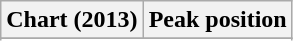<table class="wikitable sortable" border="1">
<tr>
<th>Chart (2013)</th>
<th>Peak position</th>
</tr>
<tr>
</tr>
<tr>
</tr>
</table>
